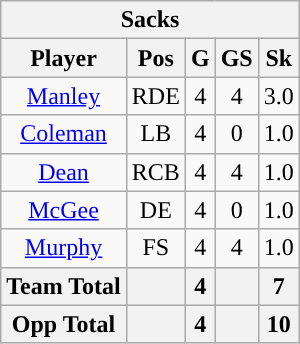<table class="wikitable" style="text-align:center">
<tr>
<th colspan="5">Sacks</th>
</tr>
<tr>
<th>Player</th>
<th>Pos</th>
<th>G</th>
<th>GS</th>
<th>Sk</th>
</tr>
<tr>
<td><a href='#'>Manley</a></td>
<td>RDE</td>
<td>4</td>
<td>4</td>
<td>3.0</td>
</tr>
<tr>
<td><a href='#'>Coleman</a></td>
<td>LB</td>
<td>4</td>
<td>0</td>
<td>1.0</td>
</tr>
<tr>
<td><a href='#'>Dean</a></td>
<td>RCB</td>
<td>4</td>
<td>4</td>
<td>1.0</td>
</tr>
<tr>
<td><a href='#'>McGee</a></td>
<td>DE</td>
<td>4</td>
<td>0</td>
<td>1.0</td>
</tr>
<tr>
<td><a href='#'>Murphy</a></td>
<td>FS</td>
<td>4</td>
<td>4</td>
<td>1.0</td>
</tr>
<tr>
<th>Team Total</th>
<th></th>
<th>4</th>
<th></th>
<th>7</th>
</tr>
<tr>
<th>Opp Total</th>
<th></th>
<th>4</th>
<th></th>
<th>10</th>
</tr>
</table>
